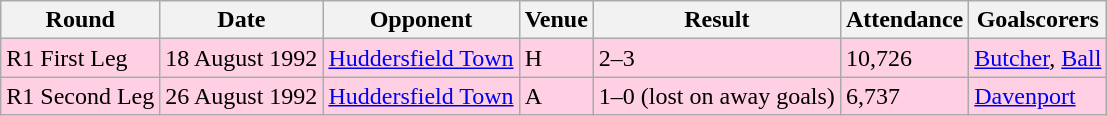<table class="wikitable">
<tr>
<th>Round</th>
<th>Date</th>
<th>Opponent</th>
<th>Venue</th>
<th>Result</th>
<th>Attendance</th>
<th>Goalscorers</th>
</tr>
<tr style="background-color: #ffd0e3;">
<td>R1 First Leg</td>
<td>18 August 1992</td>
<td><a href='#'>Huddersfield Town</a></td>
<td>H</td>
<td>2–3</td>
<td>10,726</td>
<td><a href='#'>Butcher</a>, <a href='#'>Ball</a></td>
</tr>
<tr style="background-color: #ffd0e3;">
<td>R1 Second Leg</td>
<td>26 August 1992</td>
<td><a href='#'>Huddersfield Town</a></td>
<td>A</td>
<td>1–0 (lost on away goals)</td>
<td>6,737</td>
<td><a href='#'>Davenport</a></td>
</tr>
</table>
